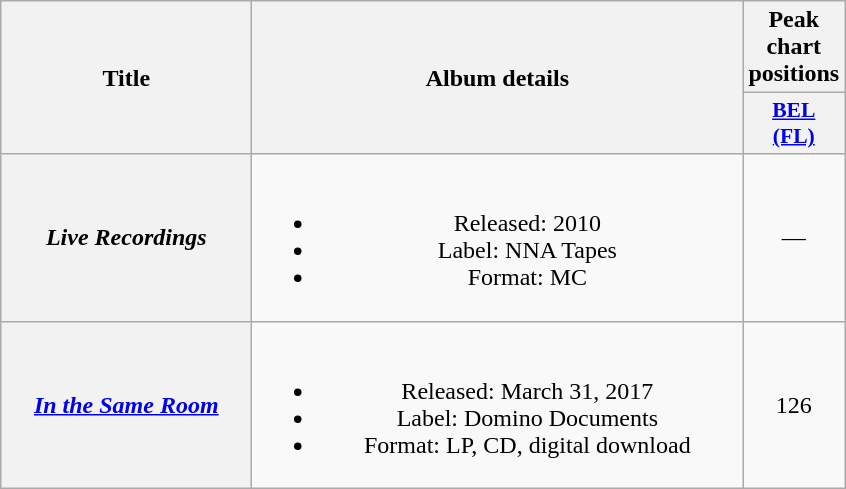<table class="wikitable plainrowheaders" style="text-align:center;">
<tr>
<th scope="col" rowspan="2" style="width:10em;">Title</th>
<th scope="col" rowspan="2" style="width:20em;">Album details</th>
<th scope="col" colspan="1">Peak chart positions</th>
</tr>
<tr>
<th scope="col" style="width:3em;font-size:90%;"><a href='#'>BEL<br>(FL)</a><br></th>
</tr>
<tr>
<th scope="row"><em>Live Recordings</em></th>
<td><br><ul><li>Released: 2010</li><li>Label: NNA Tapes</li><li>Format: MC</li></ul></td>
<td>—</td>
</tr>
<tr>
<th scope="row"><em><a href='#'>In the Same Room</a></em></th>
<td><br><ul><li>Released: March 31, 2017</li><li>Label: Domino Documents</li><li>Format: LP, CD, digital download</li></ul></td>
<td>126</td>
</tr>
</table>
